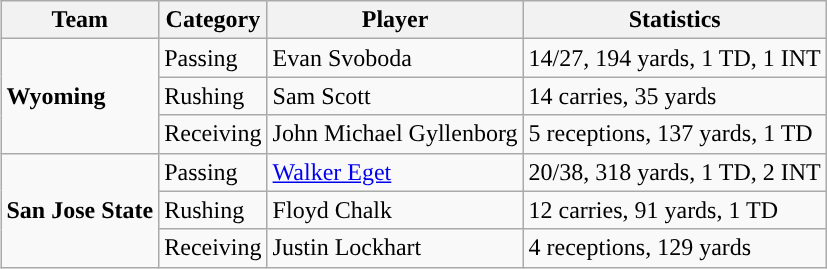<table class="wikitable" style="float: right;">
<tr>
<th>Team</th>
<th>Category</th>
<th>Player</th>
<th>Statistics</th>
</tr>
<tr>
<td rowspan=3><strong>Wyoming</strong></td>
<td>Passing</td>
<td>Evan Svoboda</td>
<td>14/27, 194 yards, 1 TD, 1 INT</td>
</tr>
<tr>
<td>Rushing</td>
<td>Sam Scott</td>
<td>14 carries, 35 yards</td>
</tr>
<tr>
<td>Receiving</td>
<td>John Michael Gyllenborg</td>
<td>5 receptions, 137 yards, 1 TD</td>
</tr>
<tr>
<td rowspan=3><strong>San Jose State</strong></td>
<td>Passing</td>
<td><a href='#'>Walker Eget</a></td>
<td>20/38, 318 yards, 1 TD, 2 INT</td>
</tr>
<tr>
<td>Rushing</td>
<td>Floyd Chalk</td>
<td>12 carries, 91 yards, 1 TD</td>
</tr>
<tr>
<td>Receiving</td>
<td>Justin Lockhart</td>
<td>4 receptions, 129 yards</td>
</tr>
</table>
